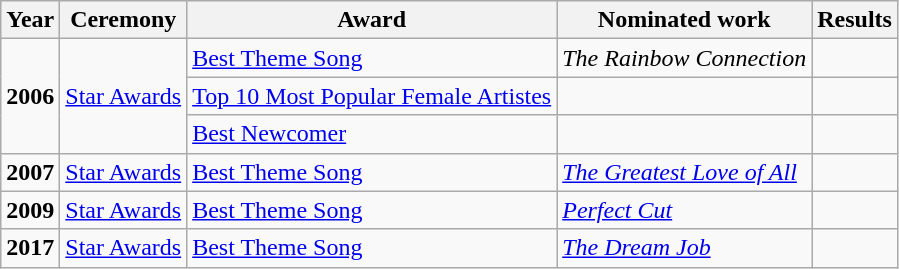<table class="wikitable sortable">
<tr>
<th>Year</th>
<th>Ceremony</th>
<th>Award</th>
<th>Nominated work</th>
<th>Results</th>
</tr>
<tr>
<td rowspan="3"><strong>2006</strong></td>
<td rowspan="3"><a href='#'>Star Awards</a></td>
<td><a href='#'>Best Theme Song</a></td>
<td><em>The Rainbow Connection</em></td>
<td></td>
</tr>
<tr>
<td><a href='#'>Top 10 Most Popular Female Artistes</a></td>
<td></td>
<td></td>
</tr>
<tr>
<td><a href='#'>Best Newcomer</a></td>
<td></td>
<td></td>
</tr>
<tr>
<td><strong>2007</strong></td>
<td><a href='#'>Star Awards</a></td>
<td><a href='#'>Best Theme Song</a></td>
<td><em><a href='#'>The Greatest Love of All</a></em></td>
<td></td>
</tr>
<tr>
<td><strong>2009</strong></td>
<td><a href='#'>Star Awards</a></td>
<td><a href='#'>Best Theme Song</a></td>
<td><em><a href='#'>Perfect Cut</a></em></td>
<td></td>
</tr>
<tr>
<td><strong>2017</strong></td>
<td><a href='#'>Star Awards</a></td>
<td><a href='#'>Best Theme Song</a></td>
<td><em><a href='#'>The Dream Job</a></em></td>
<td></td>
</tr>
</table>
